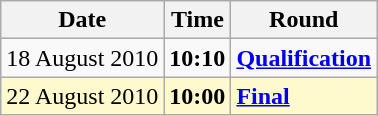<table class="wikitable">
<tr>
<th>Date</th>
<th>Time</th>
<th>Round</th>
</tr>
<tr>
<td>18 August 2010</td>
<td><strong>10:10</strong></td>
<td><strong><a href='#'>Qualification</a></strong></td>
</tr>
<tr style=background:lemonchiffon>
<td>22 August 2010</td>
<td><strong>10:00</strong></td>
<td><strong><a href='#'>Final</a></strong></td>
</tr>
</table>
